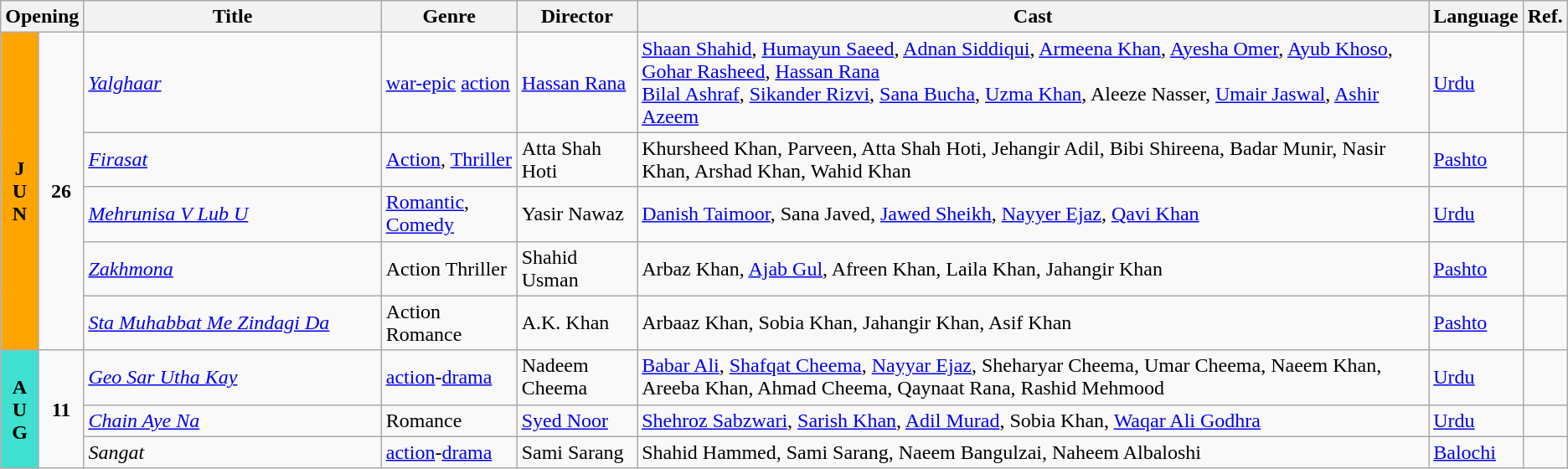<table class="wikitable">
<tr style="background:#b0e0e66; text-align:center;">
<th colspan="2"><strong>Opening</strong></th>
<th style="width:19%;"><strong>Title</strong></th>
<th><strong>Genre</strong></th>
<th><strong>Director</strong></th>
<th><strong>Cast</strong></th>
<th><strong>Language</strong></th>
<th><strong>Ref.</strong></th>
</tr>
<tr>
<td rowspan="5" style="text-align:center; background:orange; textcolor:#000;"><strong>J<br>U<br>N</strong></td>
<td rowspan="5" style="text-align:center; textcolor:#000;"><strong>26</strong></td>
<td><em><a href='#'>Yalghaar</a></em></td>
<td><a href='#'>war-epic</a> <a href='#'>action</a></td>
<td><a href='#'>Hassan Rana</a></td>
<td><a href='#'>Shaan Shahid</a>, <a href='#'>Humayun Saeed</a>, <a href='#'>Adnan Siddiqui</a>, <a href='#'>Armeena Khan</a>, <a href='#'>Ayesha Omer</a>, <a href='#'>Ayub Khoso</a>, <a href='#'>Gohar Rasheed</a>, <a href='#'>Hassan Rana</a><br><a href='#'>Bilal Ashraf</a>, <a href='#'>Sikander Rizvi</a>, <a href='#'>Sana Bucha</a>, <a href='#'>Uzma Khan</a>, Aleeze Nasser, <a href='#'>Umair Jaswal</a>, <a href='#'>Ashir Azeem</a></td>
<td><a href='#'>Urdu</a></td>
<td></td>
</tr>
<tr>
<td><em><a href='#'>Firasat</a></em></td>
<td><a href='#'>Action</a>, <a href='#'>Thriller</a></td>
<td>Atta Shah Hoti</td>
<td>Khursheed Khan, Parveen, Atta Shah Hoti, Jehangir Adil, Bibi Shireena, Badar Munir, Nasir Khan, Arshad Khan, Wahid Khan</td>
<td><a href='#'>Pashto</a></td>
<td></td>
</tr>
<tr>
<td><em><a href='#'>Mehrunisa V Lub U</a></em></td>
<td><a href='#'>Romantic</a>, <a href='#'>Comedy</a></td>
<td>Yasir Nawaz</td>
<td><a href='#'>Danish Taimoor</a>, Sana Javed, <a href='#'>Jawed Sheikh</a>, <a href='#'>Nayyer Ejaz</a>, <a href='#'>Qavi Khan</a></td>
<td><a href='#'>Urdu</a></td>
<td></td>
</tr>
<tr>
<td><em><a href='#'>Zakhmona</a></em></td>
<td>Action Thriller</td>
<td>Shahid Usman</td>
<td>Arbaz Khan, <a href='#'>Ajab Gul</a>, Afreen Khan, Laila Khan, Jahangir Khan</td>
<td><a href='#'>Pashto</a></td>
<td></td>
</tr>
<tr>
<td><em><a href='#'>Sta Muhabbat Me Zindagi Da</a></em></td>
<td>Action Romance</td>
<td>A.K. Khan</td>
<td>Arbaaz Khan, Sobia Khan, Jahangir Khan, Asif Khan</td>
<td><a href='#'>Pashto</a></td>
<td></td>
</tr>
<tr>
<td rowspan="3" style="text-align:center; background:#40e0d0; textcolor:#000;"><strong>A<br>U<br>G</strong></td>
<td rowspan="3" style="text-align:center; textcolor:#000;"><strong>11</strong></td>
<td><em><a href='#'>Geo Sar Utha Kay</a></em></td>
<td><a href='#'>action</a>-<a href='#'>drama</a></td>
<td>Nadeem Cheema</td>
<td><a href='#'>Babar Ali</a>, <a href='#'>Shafqat Cheema</a>, <a href='#'>Nayyar Ejaz</a>, Sheharyar Cheema, Umar Cheema, Naeem Khan, Areeba Khan, Ahmad Cheema, Qaynaat Rana, Rashid Mehmood</td>
<td><a href='#'>Urdu</a></td>
<td></td>
</tr>
<tr>
<td><em><a href='#'>Chain Aye Na</a></em></td>
<td>Romance</td>
<td><a href='#'>Syed Noor</a></td>
<td><a href='#'>Shehroz Sabzwari</a>, <a href='#'>Sarish Khan</a>, <a href='#'>Adil Murad</a>, Sobia Khan, <a href='#'>Waqar Ali Godhra</a></td>
<td><a href='#'>Urdu</a></td>
<td></td>
</tr>
<tr>
<td><em>Sangat</em></td>
<td><a href='#'>action</a>-<a href='#'>drama</a></td>
<td>Sami Sarang</td>
<td>Shahid Hammed, Sami Sarang, Naeem Bangulzai, Naheem Albaloshi</td>
<td><a href='#'>Balochi</a></td>
<td></td>
</tr>
</table>
